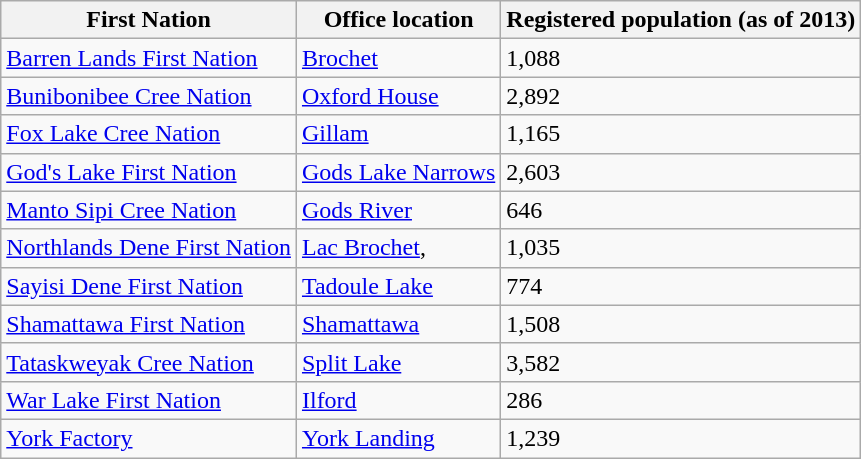<table class="wikitable">
<tr>
<th>First Nation</th>
<th>Office location</th>
<th>Registered population (as of 2013)</th>
</tr>
<tr>
<td><a href='#'>Barren Lands First Nation</a></td>
<td><a href='#'>Brochet</a></td>
<td>1,088</td>
</tr>
<tr>
<td><a href='#'>Bunibonibee Cree Nation</a></td>
<td><a href='#'>Oxford House</a></td>
<td>2,892</td>
</tr>
<tr>
<td><a href='#'>Fox Lake Cree Nation</a></td>
<td><a href='#'>Gillam</a></td>
<td>1,165</td>
</tr>
<tr>
<td><a href='#'>God's Lake First Nation</a></td>
<td><a href='#'>Gods Lake Narrows</a></td>
<td>2,603</td>
</tr>
<tr>
<td><a href='#'>Manto Sipi Cree Nation</a></td>
<td><a href='#'>Gods River</a></td>
<td>646</td>
</tr>
<tr>
<td><a href='#'>Northlands Dene First Nation</a></td>
<td><a href='#'>Lac Brochet</a>,</td>
<td>1,035</td>
</tr>
<tr>
<td><a href='#'>Sayisi Dene First Nation</a></td>
<td><a href='#'>Tadoule Lake</a></td>
<td>774</td>
</tr>
<tr>
<td><a href='#'>Shamattawa First Nation</a></td>
<td><a href='#'>Shamattawa</a></td>
<td>1,508</td>
</tr>
<tr>
<td><a href='#'>Tataskweyak Cree Nation</a></td>
<td><a href='#'>Split Lake</a></td>
<td>3,582</td>
</tr>
<tr>
<td><a href='#'>War Lake First Nation</a></td>
<td><a href='#'>Ilford</a></td>
<td>286</td>
</tr>
<tr>
<td><a href='#'>York Factory</a></td>
<td><a href='#'>York Landing</a></td>
<td>1,239</td>
</tr>
</table>
